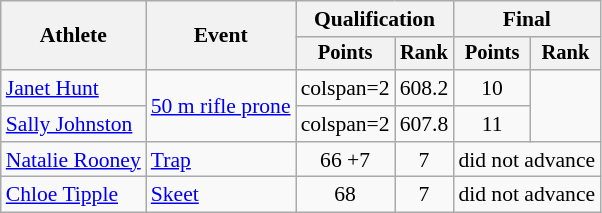<table class="wikitable" style="font-size:90%;text-align:center">
<tr>
<th rowspan=2>Athlete</th>
<th rowspan=2>Event</th>
<th colspan=2>Qualification</th>
<th colspan=2>Final</th>
</tr>
<tr style="font-size:95%">
<th>Points</th>
<th>Rank</th>
<th>Points</th>
<th>Rank</th>
</tr>
<tr>
<td style="text-align:left"><a href='#'>Janet Hunt</a></td>
<td style="text-align:left" rowspan=2><a href='#'>50 m rifle prone</a></td>
<td>colspan=2 </td>
<td>608.2</td>
<td>10</td>
</tr>
<tr>
<td style="text-align:left"><a href='#'>Sally Johnston</a></td>
<td>colspan=2 </td>
<td>607.8</td>
<td>11</td>
</tr>
<tr>
<td style="text-align:left"><a href='#'>Natalie Rooney</a></td>
<td style="text-align:left"><a href='#'>Trap</a></td>
<td>66 +7</td>
<td>7</td>
<td colspan=2>did not advance</td>
</tr>
<tr>
<td style="text-align:left"><a href='#'>Chloe Tipple</a></td>
<td style="text-align:left"><a href='#'>Skeet</a></td>
<td>68</td>
<td>7</td>
<td colspan=2>did not advance</td>
</tr>
</table>
